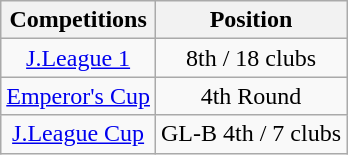<table class="wikitable" style="text-align:center;">
<tr>
<th>Competitions</th>
<th>Position</th>
</tr>
<tr>
<td><a href='#'>J.League 1</a></td>
<td>8th / 18 clubs</td>
</tr>
<tr>
<td><a href='#'>Emperor's Cup</a></td>
<td>4th Round</td>
</tr>
<tr>
<td><a href='#'>J.League Cup</a></td>
<td>GL-B 4th / 7 clubs</td>
</tr>
</table>
